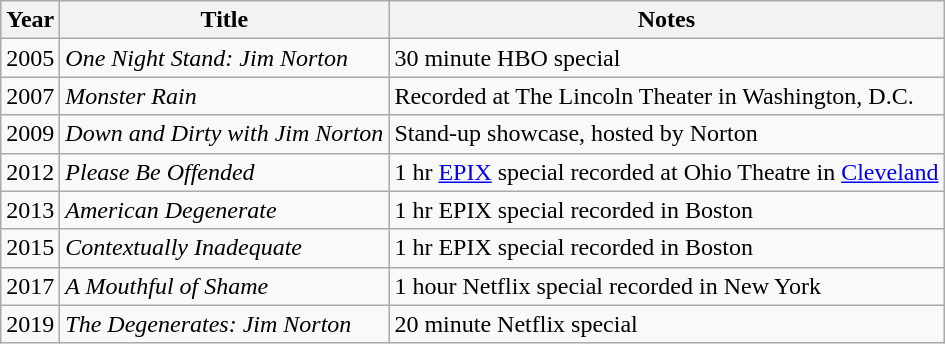<table class="wikitable sortable">
<tr>
<th>Year</th>
<th>Title</th>
<th>Notes</th>
</tr>
<tr>
<td>2005</td>
<td><em>One Night Stand: Jim Norton</em></td>
<td>30 minute HBO special</td>
</tr>
<tr>
<td>2007</td>
<td><em>Monster Rain</em></td>
<td>Recorded at The Lincoln Theater in Washington, D.C.</td>
</tr>
<tr>
<td>2009</td>
<td><em>Down and Dirty with Jim Norton</em></td>
<td>Stand-up showcase, hosted by Norton</td>
</tr>
<tr>
<td>2012</td>
<td><em>Please Be Offended</em></td>
<td>1 hr <a href='#'>EPIX</a> special recorded at Ohio Theatre in <a href='#'>Cleveland</a></td>
</tr>
<tr>
<td>2013</td>
<td><em>American Degenerate</em></td>
<td>1 hr EPIX special recorded in Boston</td>
</tr>
<tr>
<td>2015</td>
<td><em>Contextually Inadequate</em></td>
<td>1 hr EPIX special recorded in Boston</td>
</tr>
<tr>
<td>2017</td>
<td><em>A Mouthful of Shame</em></td>
<td>1 hour Netflix special recorded in New York</td>
</tr>
<tr>
<td>2019</td>
<td><em>The Degenerates: Jim Norton</em></td>
<td>20 minute Netflix special</td>
</tr>
</table>
